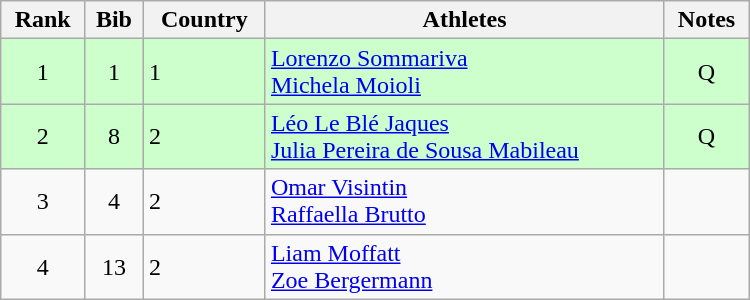<table class="wikitable" style="text-align:center; width:500px">
<tr>
<th>Rank</th>
<th>Bib</th>
<th>Country</th>
<th>Athletes</th>
<th>Notes</th>
</tr>
<tr bgcolor=ccffcc>
<td>1</td>
<td>1</td>
<td align=left> 1</td>
<td align=left><a href='#'>Lorenzo Sommariva</a> <br><a href='#'>Michela Moioli</a></td>
<td>Q</td>
</tr>
<tr bgcolor=ccffcc>
<td>2</td>
<td>8</td>
<td align=left> 2</td>
<td align=left><a href='#'>Léo Le Blé Jaques</a> <br><a href='#'>Julia Pereira de Sousa Mabileau</a></td>
<td>Q</td>
</tr>
<tr>
<td>3</td>
<td>4</td>
<td align=left> 2</td>
<td align=left><a href='#'>Omar Visintin</a> <br><a href='#'>Raffaella Brutto</a></td>
<td></td>
</tr>
<tr>
<td>4</td>
<td>13</td>
<td align=left> 2</td>
<td align=left><a href='#'>Liam Moffatt</a> <br><a href='#'>Zoe Bergermann</a></td>
<td></td>
</tr>
</table>
